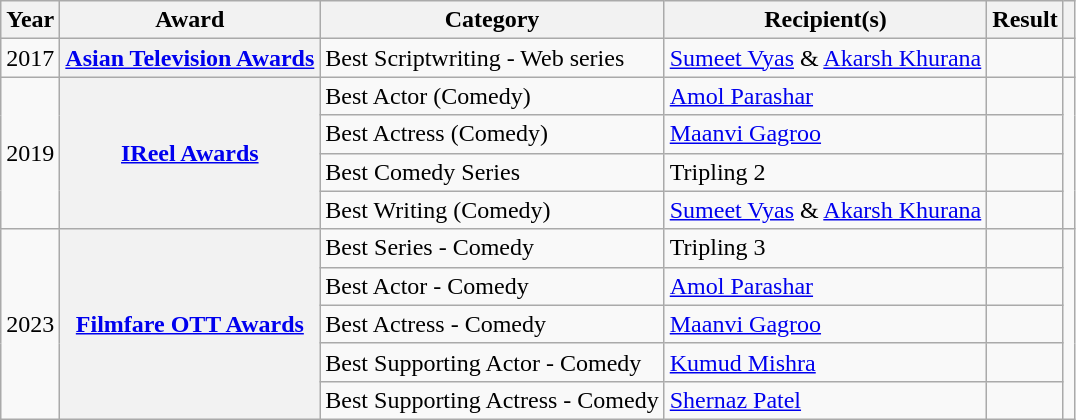<table class="wikitable plainrowheaders">
<tr>
<th scope="col">Year</th>
<th scope="col">Award</th>
<th scope="col">Category</th>
<th scope="col">Recipient(s)</th>
<th scope="col">Result</th>
<th scope="col"></th>
</tr>
<tr>
<td>2017</td>
<th scope="row"><a href='#'>Asian Television Awards</a></th>
<td>Best Scriptwriting - Web series</td>
<td><a href='#'>Sumeet Vyas</a> & <a href='#'>Akarsh Khurana</a></td>
<td></td>
<td></td>
</tr>
<tr>
<td rowspan="4">2019</td>
<th scope="row" rowspan="4"><a href='#'>IReel Awards</a></th>
<td>Best Actor (Comedy)</td>
<td><a href='#'>Amol Parashar</a></td>
<td></td>
<td rowspan="4"></td>
</tr>
<tr>
<td>Best Actress (Comedy)</td>
<td><a href='#'>Maanvi Gagroo</a></td>
<td></td>
</tr>
<tr>
<td>Best Comedy Series</td>
<td>Tripling 2</td>
<td></td>
</tr>
<tr>
<td>Best Writing (Comedy)</td>
<td><a href='#'>Sumeet Vyas</a> & <a href='#'>Akarsh Khurana</a></td>
<td></td>
</tr>
<tr>
<td rowspan="5">2023</td>
<th scope="row" rowspan="5"><a href='#'>Filmfare OTT Awards</a></th>
<td>Best Series - Comedy</td>
<td>Tripling 3</td>
<td></td>
<td rowspan="5"></td>
</tr>
<tr>
<td>Best Actor - Comedy</td>
<td><a href='#'>Amol Parashar</a></td>
<td></td>
</tr>
<tr>
<td>Best Actress - Comedy</td>
<td><a href='#'>Maanvi Gagroo</a></td>
<td></td>
</tr>
<tr>
<td>Best Supporting Actor - Comedy</td>
<td><a href='#'>Kumud Mishra</a></td>
<td></td>
</tr>
<tr>
<td>Best Supporting Actress - Comedy</td>
<td><a href='#'>Shernaz Patel</a></td>
<td></td>
</tr>
</table>
